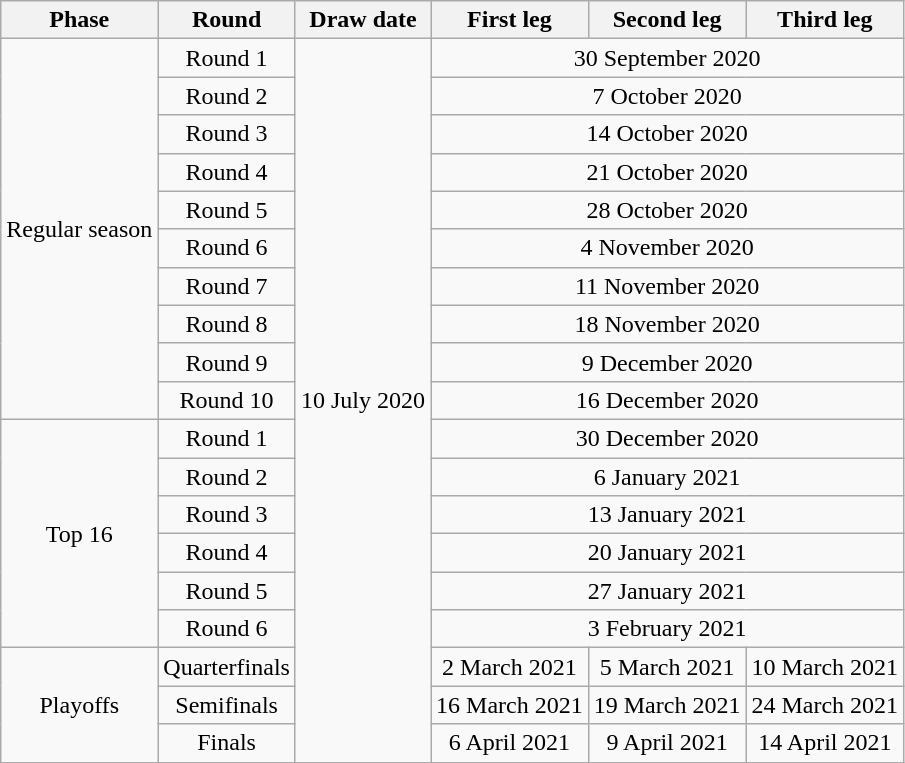<table class="wikitable mw-collapsible mw-collapsed" style="text-align:center">
<tr>
<th>Phase</th>
<th>Round</th>
<th>Draw date</th>
<th>First leg</th>
<th>Second leg</th>
<th>Third leg</th>
</tr>
<tr>
<td rowspan="10">Regular season</td>
<td>Round 1</td>
<td rowspan="19">10 July 2020</td>
<td colspan="3">30 September 2020</td>
</tr>
<tr>
<td>Round 2</td>
<td colspan="3">7 October 2020</td>
</tr>
<tr>
<td>Round 3</td>
<td colspan="3">14 October 2020</td>
</tr>
<tr>
<td>Round 4</td>
<td colspan="3">21 October 2020</td>
</tr>
<tr>
<td>Round 5</td>
<td colspan="3">28 October 2020</td>
</tr>
<tr>
<td>Round 6</td>
<td colspan="3">4 November 2020</td>
</tr>
<tr>
<td>Round 7</td>
<td colspan="3">11 November 2020</td>
</tr>
<tr>
<td>Round 8</td>
<td colspan="3">18 November 2020</td>
</tr>
<tr>
<td>Round 9</td>
<td colspan="3">9 December 2020</td>
</tr>
<tr>
<td>Round 10</td>
<td colspan="3">16 December 2020</td>
</tr>
<tr>
<td rowspan=6>Top 16</td>
<td>Round 1</td>
<td colspan="3">30 December 2020</td>
</tr>
<tr>
<td>Round 2</td>
<td colspan="3">6 January 2021</td>
</tr>
<tr>
<td>Round 3</td>
<td colspan="3">13 January 2021</td>
</tr>
<tr>
<td>Round 4</td>
<td colspan="3">20 January 2021</td>
</tr>
<tr>
<td>Round 5</td>
<td colspan="3">27 January 2021</td>
</tr>
<tr>
<td>Round 6</td>
<td colspan="3">3 February 2021</td>
</tr>
<tr>
<td rowspan="3">Playoffs</td>
<td>Quarterfinals</td>
<td>2 March 2021</td>
<td>5 March 2021</td>
<td>10 March 2021</td>
</tr>
<tr>
<td>Semifinals</td>
<td>16 March 2021</td>
<td>19 March 2021</td>
<td>24 March 2021</td>
</tr>
<tr>
<td>Finals</td>
<td>6 April 2021</td>
<td>9 April 2021</td>
<td>14 April 2021</td>
</tr>
</table>
